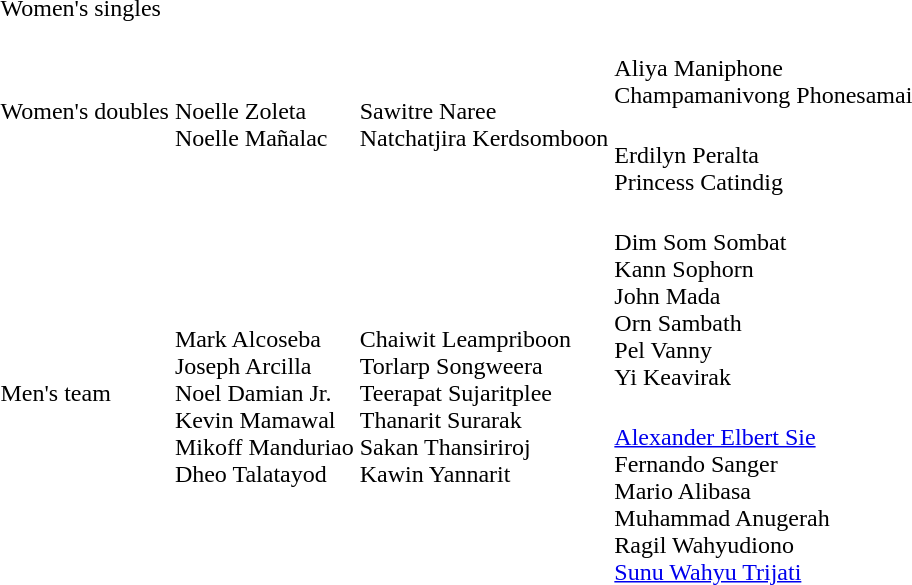<table>
<tr>
<td rowspan=2>Women's singles</td>
<td rowspan=2></td>
<td rowspan=2></td>
<td></td>
</tr>
<tr>
<td></td>
</tr>
<tr>
<td rowspan=2>Women's doubles</td>
<td rowspan=2><br>Noelle Zoleta<br>Noelle Mañalac</td>
<td rowspan=2 nowrap=true><br>Sawitre Naree<br>Natchatjira Kerdsomboon</td>
<td nowrap=true><br>Aliya Maniphone<br>Champamanivong Phonesamai</td>
</tr>
<tr>
<td><br>Erdilyn Peralta<br>Princess Catindig</td>
</tr>
<tr>
<td rowspan=2>Men's team</td>
<td rowspan=2 nowrap=true><br>Mark Alcoseba<br>Joseph Arcilla<br>Noel Damian Jr.<br>Kevin Mamawal<br>Mikoff Manduriao<br>Dheo Talatayod</td>
<td rowspan=2><br>Chaiwit Leampriboon<br>Torlarp Songweera<br>Teerapat Sujaritplee<br>Thanarit Surarak<br>Sakan Thansiriroj<br>Kawin Yannarit</td>
<td><br>Dim Som Sombat<br>Kann Sophorn<br>John Mada<br>Orn Sambath<br>Pel Vanny<br>Yi Keavirak</td>
</tr>
<tr>
<td><br><a href='#'>Alexander Elbert Sie</a><br>Fernando Sanger<br>Mario Alibasa<br>Muhammad Anugerah<br>Ragil Wahyudiono<br><a href='#'>Sunu Wahyu Trijati</a></td>
</tr>
</table>
